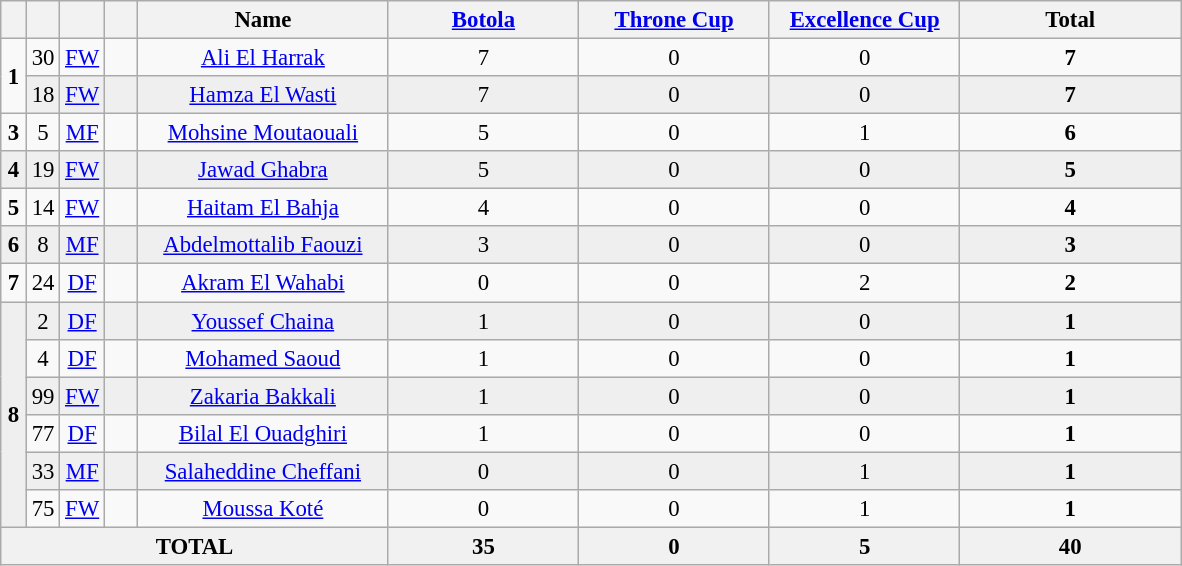<table class="wikitable sortable" style="font-size: 95%; text-align: center;">
<tr>
<th width=10></th>
<th width=15></th>
<th width=15></th>
<th width=15></th>
<th width=160>Name</th>
<th width=120><a href='#'>Botola</a></th>
<th width=120><a href='#'>Throne Cup</a></th>
<th width=120><a href='#'>Excellence Cup</a></th>
<th width=140>Total</th>
</tr>
<tr>
<td rowspan=2><strong>1</strong></td>
<td>30</td>
<td><a href='#'>FW</a></td>
<td></td>
<td><a href='#'>Ali El Harrak</a></td>
<td>7 </td>
<td>0 </td>
<td>0 </td>
<td><strong>7</strong> </td>
</tr>
<tr bgcolor="#EFEFEF">
<td>18</td>
<td><a href='#'>FW</a></td>
<td></td>
<td><a href='#'>Hamza El Wasti</a></td>
<td>7 </td>
<td>0 </td>
<td>0 </td>
<td><strong>7</strong> </td>
</tr>
<tr>
<td><strong>3</strong></td>
<td>5</td>
<td><a href='#'>MF</a></td>
<td></td>
<td><a href='#'>Mohsine Moutaouali</a></td>
<td>5 </td>
<td>0 </td>
<td>1 </td>
<td><strong>6</strong> </td>
</tr>
<tr bgcolor="#EFEFEF">
<td><strong>4</strong></td>
<td>19</td>
<td><a href='#'>FW</a></td>
<td></td>
<td><a href='#'>Jawad Ghabra</a></td>
<td>5 </td>
<td>0 </td>
<td>0 </td>
<td><strong>5</strong> </td>
</tr>
<tr>
<td><strong>5</strong></td>
<td>14</td>
<td><a href='#'>FW</a></td>
<td></td>
<td><a href='#'>Haitam El Bahja</a></td>
<td>4 </td>
<td>0 </td>
<td>0 </td>
<td><strong>4</strong> </td>
</tr>
<tr bgcolor="#EFEFEF">
<td><strong>6</strong></td>
<td>8</td>
<td><a href='#'>MF</a></td>
<td></td>
<td><a href='#'>Abdelmottalib Faouzi</a></td>
<td>3 </td>
<td>0 </td>
<td>0 </td>
<td><strong>3</strong> </td>
</tr>
<tr>
<td><strong>7</strong></td>
<td>24</td>
<td><a href='#'>DF</a></td>
<td></td>
<td><a href='#'>Akram El Wahabi</a></td>
<td>0 </td>
<td>0 </td>
<td>2 </td>
<td><strong>2</strong> </td>
</tr>
<tr bgcolor="#EFEFEF">
<td rowspan=6><strong>8</strong></td>
<td>2</td>
<td><a href='#'>DF</a></td>
<td></td>
<td><a href='#'>Youssef Chaina</a></td>
<td>1 </td>
<td>0 </td>
<td>0 </td>
<td><strong>1</strong> </td>
</tr>
<tr>
<td>4</td>
<td><a href='#'>DF</a></td>
<td></td>
<td><a href='#'>Mohamed Saoud</a></td>
<td>1 </td>
<td>0 </td>
<td>0 </td>
<td><strong>1</strong> </td>
</tr>
<tr bgcolor="#EFEFEF">
<td>99</td>
<td><a href='#'>FW</a></td>
<td></td>
<td><a href='#'>Zakaria Bakkali</a></td>
<td>1 </td>
<td>0 </td>
<td>0 </td>
<td><strong>1</strong> </td>
</tr>
<tr>
<td>77</td>
<td><a href='#'>DF</a></td>
<td></td>
<td><a href='#'>Bilal El Ouadghiri</a></td>
<td>1 </td>
<td>0 </td>
<td>0 </td>
<td><strong>1</strong> </td>
</tr>
<tr bgcolor="#EFEFEF">
<td>33</td>
<td><a href='#'>MF</a></td>
<td></td>
<td><a href='#'>Salaheddine Cheffani</a></td>
<td>0 </td>
<td>0 </td>
<td>1 </td>
<td><strong>1</strong> </td>
</tr>
<tr>
<td>75</td>
<td><a href='#'>FW</a></td>
<td></td>
<td><a href='#'>Moussa Koté</a></td>
<td>0 </td>
<td>0 </td>
<td>1 </td>
<td><strong>1</strong> </td>
</tr>
<tr bgcolor="F1F1F1" >
<td colspan=5><strong>TOTAL</strong></td>
<td><strong>35</strong> </td>
<td><strong>0</strong> </td>
<td><strong>5</strong> </td>
<td><strong>40</strong> </td>
</tr>
</table>
